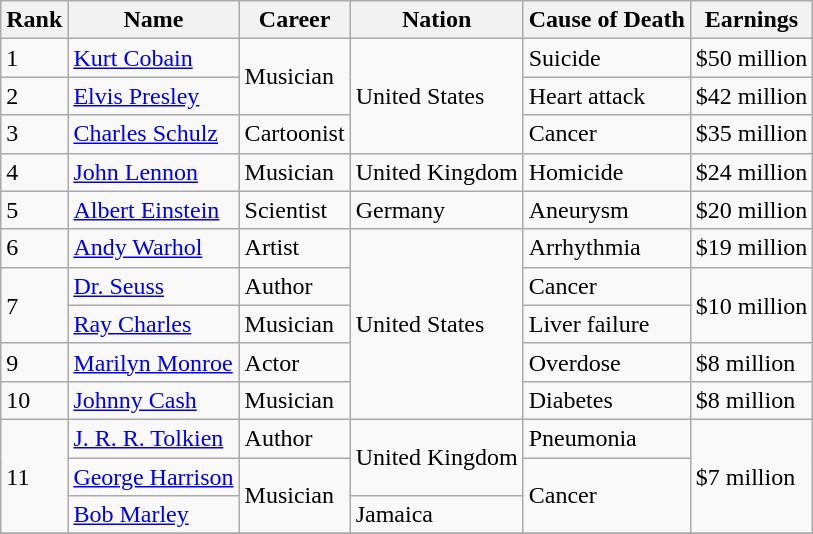<table class="wikitable sortable" border="1">
<tr>
<th scope="col">Rank</th>
<th scope="col">Name</th>
<th scope="col">Career</th>
<th scope="col">Nation</th>
<th>Cause of Death</th>
<th scope="col">Earnings</th>
</tr>
<tr>
<td>1</td>
<td><a href='#'>Kurt Cobain</a></td>
<td rowspan="2">Musician</td>
<td rowspan="3">United States</td>
<td>Suicide</td>
<td>$50 million</td>
</tr>
<tr>
<td>2</td>
<td><a href='#'>Elvis Presley</a></td>
<td>Heart attack</td>
<td>$42 million</td>
</tr>
<tr>
<td>3</td>
<td><a href='#'>Charles Schulz</a></td>
<td>Cartoonist</td>
<td>Cancer</td>
<td>$35 million</td>
</tr>
<tr>
<td>4</td>
<td><a href='#'>John Lennon</a></td>
<td>Musician</td>
<td>United Kingdom</td>
<td>Homicide</td>
<td>$24 million</td>
</tr>
<tr>
<td>5</td>
<td><a href='#'>Albert Einstein</a></td>
<td>Scientist</td>
<td>Germany</td>
<td>Aneurysm</td>
<td>$20 million</td>
</tr>
<tr>
<td>6</td>
<td><a href='#'>Andy Warhol</a></td>
<td>Artist</td>
<td rowspan="5">United States</td>
<td>Arrhythmia</td>
<td>$19 million</td>
</tr>
<tr>
<td rowspan="2">7</td>
<td><a href='#'>Dr. Seuss</a></td>
<td>Author</td>
<td>Cancer</td>
<td rowspan="2">$10 million</td>
</tr>
<tr>
<td><a href='#'>Ray Charles</a></td>
<td>Musician</td>
<td>Liver failure</td>
</tr>
<tr>
<td>9</td>
<td><a href='#'>Marilyn Monroe</a></td>
<td>Actor</td>
<td>Overdose</td>
<td>$8 million</td>
</tr>
<tr>
<td>10</td>
<td><a href='#'>Johnny Cash</a></td>
<td>Musician</td>
<td>Diabetes</td>
<td>$8 million</td>
</tr>
<tr>
<td rowspan="3">11</td>
<td><a href='#'>J. R. R. Tolkien</a></td>
<td>Author</td>
<td rowspan="2">United Kingdom</td>
<td>Pneumonia</td>
<td rowspan="3">$7 million</td>
</tr>
<tr>
<td><a href='#'>George Harrison</a></td>
<td rowspan="2">Musician</td>
<td rowspan="2">Cancer</td>
</tr>
<tr>
<td><a href='#'>Bob Marley</a></td>
<td>Jamaica</td>
</tr>
<tr>
</tr>
</table>
